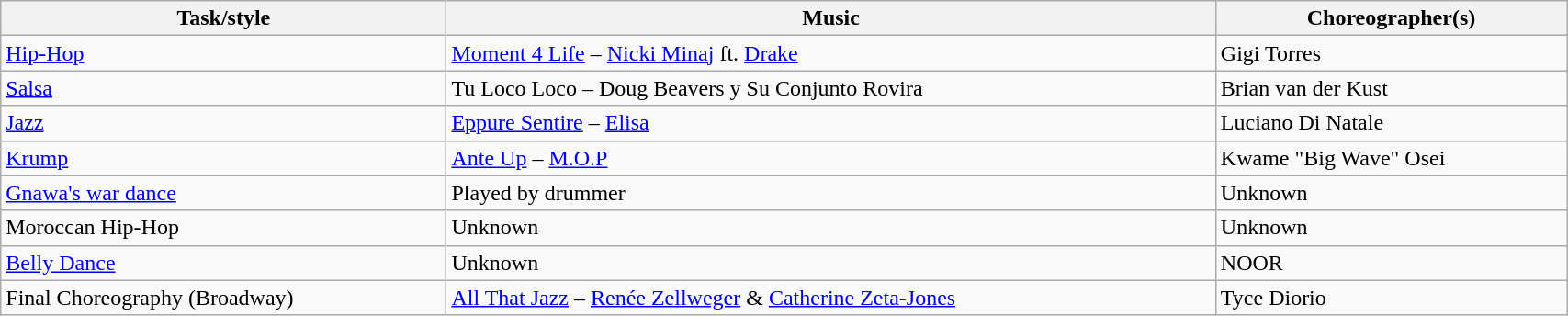<table class="wikitable" width="90%">
<tr>
<th>Task/style</th>
<th>Music</th>
<th>Choreographer(s)</th>
</tr>
<tr>
<td><a href='#'>Hip-Hop</a></td>
<td><a href='#'>Moment 4 Life</a> – <a href='#'>Nicki Minaj</a> ft. <a href='#'>Drake</a></td>
<td>Gigi Torres</td>
</tr>
<tr>
<td><a href='#'>Salsa</a></td>
<td>Tu Loco Loco – Doug Beavers y Su Conjunto Rovira</td>
<td>Brian van der Kust</td>
</tr>
<tr>
<td><a href='#'>Jazz</a></td>
<td><a href='#'>Eppure Sentire</a> – <a href='#'>Elisa</a></td>
<td>Luciano Di Natale</td>
</tr>
<tr>
<td><a href='#'>Krump</a></td>
<td><a href='#'>Ante Up</a> – <a href='#'>M.O.P</a></td>
<td>Kwame "Big Wave" Osei</td>
</tr>
<tr>
<td><a href='#'>Gnawa's war dance</a></td>
<td>Played by drummer</td>
<td>Unknown</td>
</tr>
<tr>
<td>Moroccan Hip-Hop</td>
<td>Unknown</td>
<td>Unknown</td>
</tr>
<tr>
<td><a href='#'>Belly Dance</a></td>
<td>Unknown</td>
<td>NOOR</td>
</tr>
<tr>
<td>Final Choreography (Broadway)</td>
<td><a href='#'>All That Jazz</a> – <a href='#'>Renée Zellweger</a> & <a href='#'>Catherine Zeta-Jones</a></td>
<td>Tyce Diorio</td>
</tr>
</table>
